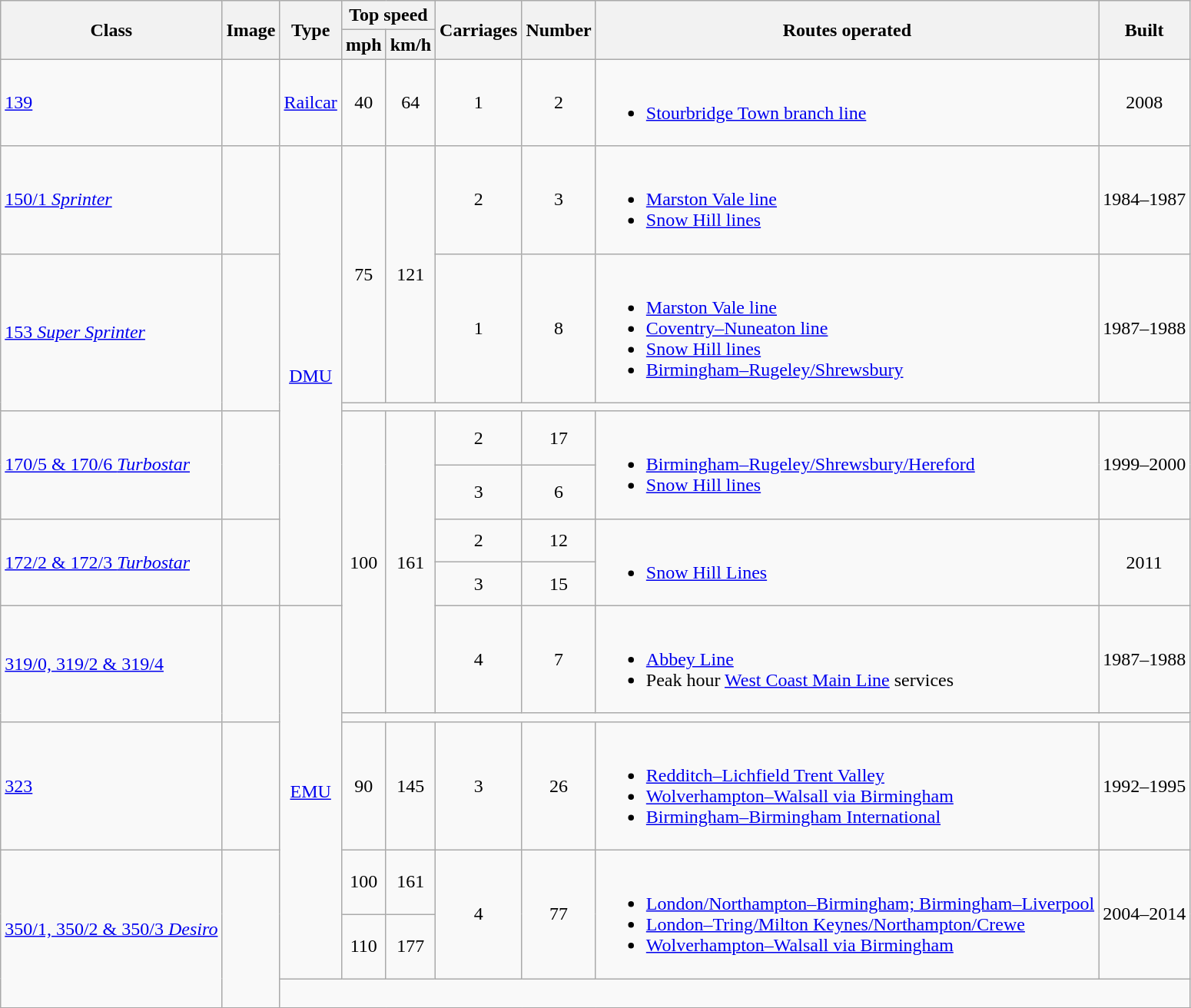<table class="wikitable">
<tr style="background:#f9f9f9;">
<th rowspan="2">Class</th>
<th rowspan="2">Image</th>
<th rowspan="2">Type</th>
<th colspan="2">Top speed</th>
<th rowspan="2">Carriages</th>
<th rowspan="2">Number</th>
<th rowspan="2">Routes operated</th>
<th rowspan="2">Built</th>
</tr>
<tr style="background:#f9f9f9;">
<th>mph</th>
<th>km/h</th>
</tr>
<tr>
<td><a href='#'>139</a></td>
<td></td>
<td align="center"><a href='#'>Railcar</a></td>
<td align="center">40</td>
<td align="center">64</td>
<td align="center">1</td>
<td align="center">2</td>
<td><br><ul><li><a href='#'>Stourbridge Town branch line</a></li></ul></td>
<td align="center">2008</td>
</tr>
<tr>
<td><a href='#'>150/1 <em>Sprinter</em></a></td>
<td></td>
<td align="center" rowspan="7"><a href='#'>DMU</a></td>
<td align="center" rowspan="2">75</td>
<td align="center" rowspan="2">121</td>
<td align="center">2</td>
<td align="center">3</td>
<td><br><ul><li><a href='#'>Marston Vale line</a></li><li><a href='#'>Snow Hill lines</a></li></ul></td>
<td align="center">1984–1987</td>
</tr>
<tr>
<td rowspan="2"><a href='#'>153 <em>Super Sprinter</em></a></td>
<td rowspan="2"></td>
<td align="center">1</td>
<td align="center">8</td>
<td><br><ul><li><a href='#'>Marston Vale line</a></li><li><a href='#'>Coventry–Nuneaton line</a></li><li><a href='#'>Snow Hill lines</a></li><li><a href='#'>Birmingham–Rugeley/Shrewsbury</a></li></ul></td>
<td align="center">1987–1988</td>
</tr>
<tr>
<td colspan="7"></td>
</tr>
<tr>
<td rowspan="2"><a href='#'>170/5 & 170/6 <em>Turbostar</em></a></td>
<td rowspan="2"></td>
<td style="text-align: center;" rowspan="5">100</td>
<td style="text-align: center;" rowspan="5">161</td>
<td align="center">2</td>
<td align="center">17</td>
<td rowspan="2"><br><ul><li><a href='#'>Birmingham–Rugeley/Shrewsbury/Hereford</a></li><li><a href='#'>Snow Hill lines</a></li></ul></td>
<td rowspan="2" style="text-align: center;">1999–2000</td>
</tr>
<tr>
<td align="center">3</td>
<td align="center">6</td>
</tr>
<tr>
<td rowspan="2"><a href='#'>172/2 & 172/3 <em>Turbostar</em></a></td>
<td rowspan="2"></td>
<td align="center">2</td>
<td align="center">12</td>
<td rowspan="2"><br><ul><li><a href='#'>Snow Hill Lines</a></li></ul></td>
<td rowspan="2" style="text-align: center;">2011</td>
</tr>
<tr>
<td align="center">3</td>
<td align="center">15</td>
</tr>
<tr>
<td rowspan="2"><a href='#'>319/0, 319/2 & 319/4</a></td>
<td rowspan="2"></td>
<td align="center" rowspan="5"><a href='#'>EMU</a></td>
<td align="center">4</td>
<td align="center">7</td>
<td><br><ul><li><a href='#'>Abbey Line</a></li><li>Peak hour <a href='#'>West Coast Main Line</a> services</li></ul></td>
<td align="center">1987–1988</td>
</tr>
<tr>
<td colspan="7"></td>
</tr>
<tr>
<td><a href='#'>323</a></td>
<td></td>
<td align="center">90</td>
<td align="center">145</td>
<td align="center">3</td>
<td align="center">26</td>
<td><br><ul><li><a href='#'>Redditch–Lichfield Trent Valley</a></li><li><a href='#'>Wolverhampton–Walsall via Birmingham</a></li><li><a href='#'>Birmingham–Birmingham International</a></li></ul></td>
<td align="center">1992–1995</td>
</tr>
<tr>
<td rowspan="3"><a href='#'>350/1, 350/2 & 350/3 <em>Desiro</em></a></td>
<td rowspan="3"></td>
<td align="center">100</td>
<td align="center">161</td>
<td rowspan="2" align="center">4</td>
<td rowspan="2" align="center">77</td>
<td rowspan="2"><br><ul><li><a href='#'>London/Northampton–Birmingham; Birmingham–Liverpool</a></li><li><a href='#'>London–Tring/Milton Keynes/Northampton/Crewe</a></li><li><a href='#'>Wolverhampton–Walsall via Birmingham</a></li></ul></td>
<td rowspan="2" align="center">2004–2014</td>
</tr>
<tr>
<td align="center">110</td>
<td align="center">177</td>
</tr>
<tr>
<td colspan="8"><br></td>
</tr>
<tr>
</tr>
</table>
